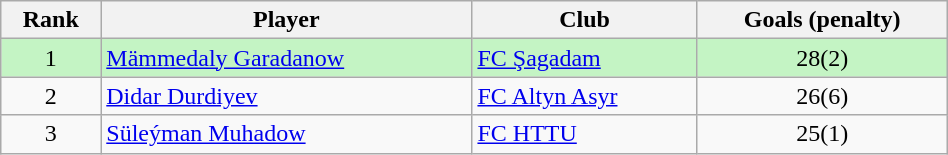<table class="wikitable" width="50%">
<tr>
<th align="center"2>Rank</th>
<th>Player</th>
<th>Club</th>
<th>Goals (penalty)</th>
</tr>
<tr bgcolor="#c4f4c4">
<td align="center">1</td>
<td><a href='#'>Mämmedaly Garadanow</a></td>
<td><a href='#'>FC Şagadam</a></td>
<td align="center">28(2)</td>
</tr>
<tr>
<td align="center">2</td>
<td><a href='#'>Didar Durdiyev</a></td>
<td><a href='#'>FC Altyn Asyr</a></td>
<td align="center">26(6)</td>
</tr>
<tr>
<td align="center">3</td>
<td><a href='#'>Süleýman Muhadow</a></td>
<td><a href='#'>FC HTTU</a></td>
<td align="center">25(1)</td>
</tr>
</table>
